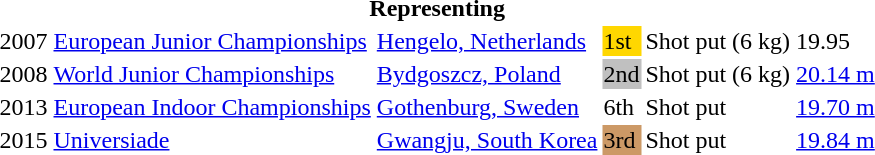<table>
<tr>
<th colspan="6">Representing </th>
</tr>
<tr>
<td>2007</td>
<td><a href='#'>European Junior Championships</a></td>
<td><a href='#'>Hengelo, Netherlands</a></td>
<td bgcolor=gold>1st</td>
<td>Shot put (6 kg)</td>
<td>19.95</td>
</tr>
<tr>
<td>2008</td>
<td><a href='#'>World Junior Championships</a></td>
<td><a href='#'>Bydgoszcz, Poland</a></td>
<td bgcolor=silver>2nd</td>
<td>Shot put (6 kg)</td>
<td><a href='#'>20.14 m</a></td>
</tr>
<tr>
<td>2013</td>
<td><a href='#'>European Indoor Championships</a></td>
<td><a href='#'>Gothenburg, Sweden</a></td>
<td>6th</td>
<td>Shot put</td>
<td><a href='#'>19.70 m</a></td>
</tr>
<tr>
<td>2015</td>
<td><a href='#'>Universiade</a></td>
<td><a href='#'>Gwangju, South Korea</a></td>
<td bgcolor=cc9966>3rd</td>
<td>Shot put</td>
<td><a href='#'>19.84 m</a></td>
</tr>
</table>
